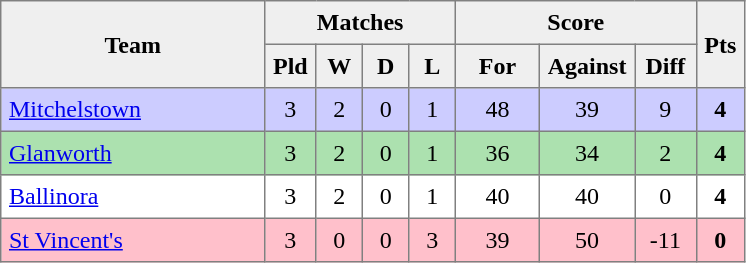<table style=border-collapse:collapse border=1 cellspacing=0 cellpadding=5>
<tr align=center bgcolor=#efefef>
<th rowspan=2 width=165>Team</th>
<th colspan=4>Matches</th>
<th colspan=3>Score</th>
<th rowspan=2width=20>Pts</th>
</tr>
<tr align=center bgcolor=#efefef>
<th width=20>Pld</th>
<th width=20>W</th>
<th width=20>D</th>
<th width=20>L</th>
<th width=45>For</th>
<th width=45>Against</th>
<th width=30>Diff</th>
</tr>
<tr align=center style="background:#ccccff;">
<td style="text-align:left;"><a href='#'>Mitchelstown</a></td>
<td>3</td>
<td>2</td>
<td>0</td>
<td>1</td>
<td>48</td>
<td>39</td>
<td>9</td>
<td><strong>4</strong></td>
</tr>
<tr align=center style="background:#ACE1AF;">
<td style="text-align:left;"><a href='#'>Glanworth</a></td>
<td>3</td>
<td>2</td>
<td>0</td>
<td>1</td>
<td>36</td>
<td>34</td>
<td>2</td>
<td><strong>4</strong></td>
</tr>
<tr align=center>
<td style="text-align:left;"><a href='#'>Ballinora</a></td>
<td>3</td>
<td>2</td>
<td>0</td>
<td>1</td>
<td>40</td>
<td>40</td>
<td>0</td>
<td><strong>4</strong></td>
</tr>
<tr align=center style="background:#FFC0CB;">
<td style="text-align:left;"><a href='#'>St Vincent's</a></td>
<td>3</td>
<td>0</td>
<td>0</td>
<td>3</td>
<td>39</td>
<td>50</td>
<td>-11</td>
<td><strong>0</strong></td>
</tr>
</table>
